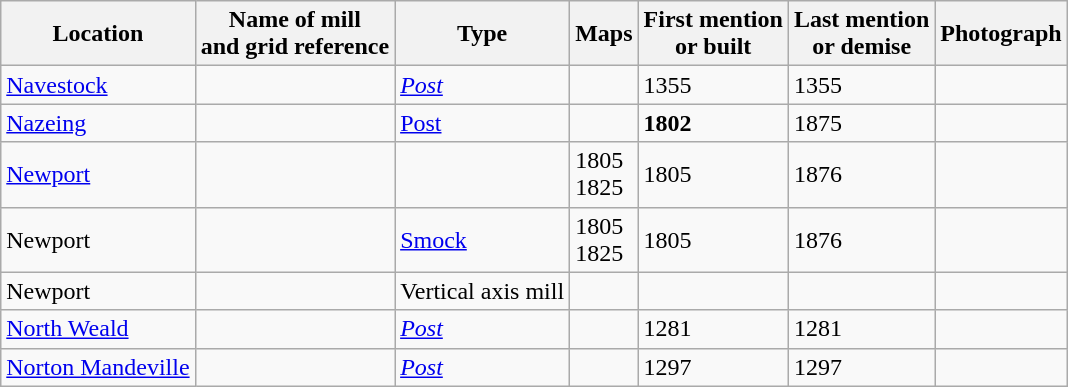<table class="wikitable">
<tr>
<th>Location</th>
<th>Name of mill<br>and grid reference</th>
<th>Type</th>
<th>Maps</th>
<th>First mention<br>or built</th>
<th>Last mention<br> or demise</th>
<th>Photograph</th>
</tr>
<tr>
<td><a href='#'>Navestock</a></td>
<td></td>
<td><em><a href='#'>Post</a></em></td>
<td></td>
<td>1355</td>
<td>1355</td>
<td></td>
</tr>
<tr>
<td><a href='#'>Nazeing</a></td>
<td></td>
<td><a href='#'>Post</a></td>
<td></td>
<td><strong>1802</strong></td>
<td>1875</td>
<td></td>
</tr>
<tr>
<td><a href='#'>Newport</a></td>
<td></td>
<td></td>
<td>1805<br>1825</td>
<td>1805</td>
<td>1876</td>
<td></td>
</tr>
<tr>
<td>Newport</td>
<td></td>
<td><a href='#'>Smock</a></td>
<td>1805<br>1825</td>
<td>1805</td>
<td>1876</td>
<td></td>
</tr>
<tr>
<td>Newport</td>
<td></td>
<td>Vertical axis mill</td>
<td></td>
<td></td>
<td></td>
<td></td>
</tr>
<tr>
<td><a href='#'>North Weald</a></td>
<td></td>
<td><em><a href='#'>Post</a></em></td>
<td></td>
<td>1281</td>
<td>1281</td>
<td></td>
</tr>
<tr>
<td><a href='#'>Norton Mandeville</a></td>
<td></td>
<td><em><a href='#'>Post</a></em></td>
<td></td>
<td>1297</td>
<td>1297</td>
<td></td>
</tr>
</table>
